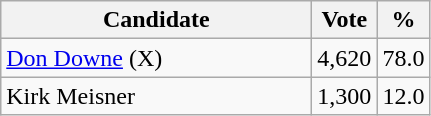<table class="wikitable">
<tr>
<th bgcolor="#DDDDFF" width="200px">Candidate</th>
<th bgcolor="#DDDDFF">Vote</th>
<th bgcolor="#DDDDFF">%</th>
</tr>
<tr>
<td><a href='#'>Don Downe</a> (X)</td>
<td>4,620</td>
<td>78.0</td>
</tr>
<tr>
<td>Kirk Meisner</td>
<td>1,300</td>
<td>12.0</td>
</tr>
</table>
